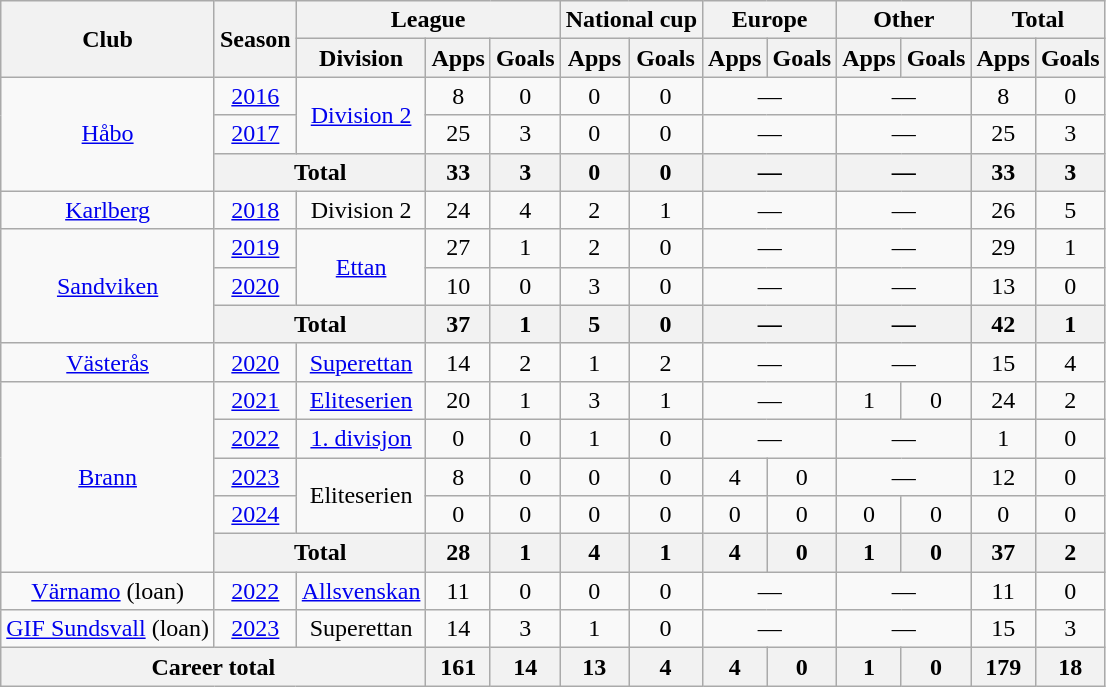<table class="wikitable" style="text-align: center;">
<tr>
<th rowspan="2">Club</th>
<th rowspan="2">Season</th>
<th colspan="3">League</th>
<th colspan="2">National cup</th>
<th colspan="2">Europe</th>
<th colspan="2">Other</th>
<th colspan="2">Total</th>
</tr>
<tr>
<th>Division</th>
<th>Apps</th>
<th>Goals</th>
<th>Apps</th>
<th>Goals</th>
<th>Apps</th>
<th>Goals</th>
<th>Apps</th>
<th>Goals</th>
<th>Apps</th>
<th>Goals</th>
</tr>
<tr>
<td rowspan="3"><a href='#'>Håbo</a></td>
<td><a href='#'>2016</a></td>
<td rowspan="2"><a href='#'>Division 2</a></td>
<td>8</td>
<td>0</td>
<td>0</td>
<td>0</td>
<td colspan="2">—</td>
<td colspan="2">—</td>
<td>8</td>
<td>0</td>
</tr>
<tr>
<td><a href='#'>2017</a></td>
<td>25</td>
<td>3</td>
<td>0</td>
<td>0</td>
<td colspan="2">—</td>
<td colspan="2">—</td>
<td>25</td>
<td>3</td>
</tr>
<tr>
<th colspan="2">Total</th>
<th>33</th>
<th>3</th>
<th>0</th>
<th>0</th>
<th colspan="2">—</th>
<th colspan="2">—</th>
<th>33</th>
<th>3</th>
</tr>
<tr>
<td><a href='#'>Karlberg</a></td>
<td><a href='#'>2018</a></td>
<td>Division 2</td>
<td>24</td>
<td>4</td>
<td>2</td>
<td>1</td>
<td colspan="2">—</td>
<td colspan="2">—</td>
<td>26</td>
<td>5</td>
</tr>
<tr>
<td rowspan="3"><a href='#'>Sandviken</a></td>
<td><a href='#'>2019</a></td>
<td rowspan="2"><a href='#'>Ettan</a></td>
<td>27</td>
<td>1</td>
<td>2</td>
<td>0</td>
<td colspan="2">—</td>
<td colspan="2">—</td>
<td>29</td>
<td>1</td>
</tr>
<tr>
<td><a href='#'>2020</a></td>
<td>10</td>
<td>0</td>
<td>3</td>
<td>0</td>
<td colspan="2">—</td>
<td colspan="2">—</td>
<td>13</td>
<td>0</td>
</tr>
<tr>
<th colspan="2">Total</th>
<th>37</th>
<th>1</th>
<th>5</th>
<th>0</th>
<th colspan="2">—</th>
<th colspan="2">—</th>
<th>42</th>
<th>1</th>
</tr>
<tr>
<td><a href='#'>Västerås</a></td>
<td><a href='#'>2020</a></td>
<td><a href='#'>Superettan</a></td>
<td>14</td>
<td>2</td>
<td>1</td>
<td>2</td>
<td colspan="2">—</td>
<td colspan="2">—</td>
<td>15</td>
<td>4</td>
</tr>
<tr>
<td rowspan="5"><a href='#'>Brann</a></td>
<td><a href='#'>2021</a></td>
<td><a href='#'>Eliteserien</a></td>
<td>20</td>
<td>1</td>
<td>3</td>
<td>1</td>
<td colspan="2">—</td>
<td>1</td>
<td>0</td>
<td>24</td>
<td>2</td>
</tr>
<tr>
<td><a href='#'>2022</a></td>
<td><a href='#'>1. divisjon</a></td>
<td>0</td>
<td>0</td>
<td>1</td>
<td>0</td>
<td colspan="2">—</td>
<td colspan="2">—</td>
<td>1</td>
<td>0</td>
</tr>
<tr>
<td><a href='#'>2023</a></td>
<td rowspan="2">Eliteserien</td>
<td>8</td>
<td>0</td>
<td>0</td>
<td>0</td>
<td>4</td>
<td>0</td>
<td colspan="2">—</td>
<td>12</td>
<td>0</td>
</tr>
<tr>
<td><a href='#'>2024</a></td>
<td>0</td>
<td>0</td>
<td>0</td>
<td>0</td>
<td>0</td>
<td>0</td>
<td>0</td>
<td>0</td>
<td>0</td>
<td>0</td>
</tr>
<tr>
<th colspan="2">Total</th>
<th>28</th>
<th>1</th>
<th>4</th>
<th>1</th>
<th>4</th>
<th>0</th>
<th>1</th>
<th>0</th>
<th>37</th>
<th>2</th>
</tr>
<tr>
<td><a href='#'>Värnamo</a> (loan)</td>
<td><a href='#'>2022</a></td>
<td><a href='#'>Allsvenskan</a></td>
<td>11</td>
<td>0</td>
<td>0</td>
<td>0</td>
<td colspan="2">—</td>
<td colspan="2">—</td>
<td>11</td>
<td>0</td>
</tr>
<tr>
<td><a href='#'>GIF Sundsvall</a> (loan)</td>
<td><a href='#'>2023</a></td>
<td>Superettan</td>
<td>14</td>
<td>3</td>
<td>1</td>
<td>0</td>
<td colspan="2">—</td>
<td colspan="2">—</td>
<td>15</td>
<td>3</td>
</tr>
<tr>
<th colspan="3">Career total</th>
<th>161</th>
<th>14</th>
<th>13</th>
<th>4</th>
<th>4</th>
<th>0</th>
<th>1</th>
<th>0</th>
<th>179</th>
<th>18</th>
</tr>
</table>
